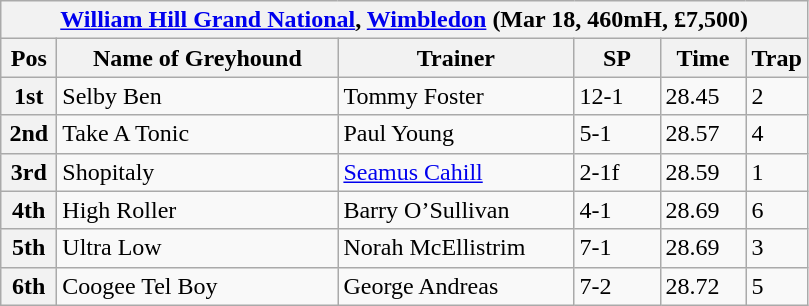<table class="wikitable">
<tr>
<th colspan="6"><a href='#'>William Hill Grand National</a>, <a href='#'>Wimbledon</a> (Mar 18, 460mH, £7,500)</th>
</tr>
<tr>
<th width=30>Pos</th>
<th width=180>Name of Greyhound</th>
<th width=150>Trainer</th>
<th width=50>SP</th>
<th width=50>Time</th>
<th width=30>Trap</th>
</tr>
<tr>
<th>1st</th>
<td>Selby Ben</td>
<td>Tommy Foster</td>
<td>12-1</td>
<td>28.45</td>
<td>2</td>
</tr>
<tr>
<th>2nd</th>
<td>Take A Tonic</td>
<td>Paul Young</td>
<td>5-1</td>
<td>28.57</td>
<td>4</td>
</tr>
<tr>
<th>3rd</th>
<td>Shopitaly</td>
<td><a href='#'>Seamus Cahill</a></td>
<td>2-1f</td>
<td>28.59</td>
<td>1</td>
</tr>
<tr>
<th>4th</th>
<td>High Roller</td>
<td>Barry O’Sullivan</td>
<td>4-1</td>
<td>28.69</td>
<td>6</td>
</tr>
<tr>
<th>5th</th>
<td>Ultra Low</td>
<td>Norah McEllistrim</td>
<td>7-1</td>
<td>28.69</td>
<td>3</td>
</tr>
<tr>
<th>6th</th>
<td>Coogee Tel Boy</td>
<td>George Andreas</td>
<td>7-2</td>
<td>28.72</td>
<td>5</td>
</tr>
</table>
